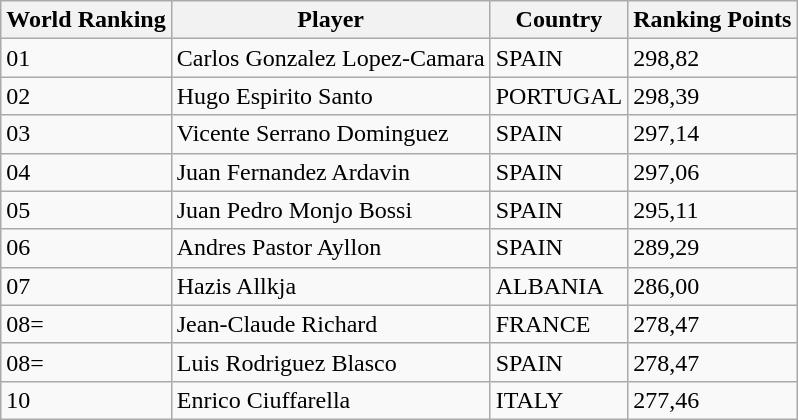<table class="wikitable">
<tr>
<th>World Ranking</th>
<th>Player</th>
<th>Country</th>
<th>Ranking Points</th>
</tr>
<tr>
<td>01</td>
<td>Carlos  Gonzalez Lopez-Camara</td>
<td>SPAIN</td>
<td>298,82</td>
</tr>
<tr>
<td>02</td>
<td>Hugo Espirito Santo</td>
<td>PORTUGAL</td>
<td>298,39</td>
</tr>
<tr>
<td>03</td>
<td>Vicente Serrano Dominguez</td>
<td>SPAIN</td>
<td>297,14</td>
</tr>
<tr>
<td>04</td>
<td>Juan Fernandez Ardavin</td>
<td>SPAIN</td>
<td>297,06</td>
</tr>
<tr>
<td>05</td>
<td>Juan Pedro Monjo Bossi</td>
<td>SPAIN</td>
<td>295,11</td>
</tr>
<tr>
<td>06</td>
<td>Andres Pastor Ayllon</td>
<td>SPAIN</td>
<td>289,29</td>
</tr>
<tr>
<td>07</td>
<td>Hazis Allkja</td>
<td>ALBANIA</td>
<td>286,00</td>
</tr>
<tr>
<td>08=</td>
<td>Jean-Claude Richard</td>
<td>FRANCE</td>
<td>278,47</td>
</tr>
<tr>
<td>08=</td>
<td>Luis Rodriguez Blasco</td>
<td>SPAIN</td>
<td>278,47</td>
</tr>
<tr>
<td>10</td>
<td>Enrico Ciuffarella</td>
<td>ITALY</td>
<td>277,46</td>
</tr>
</table>
